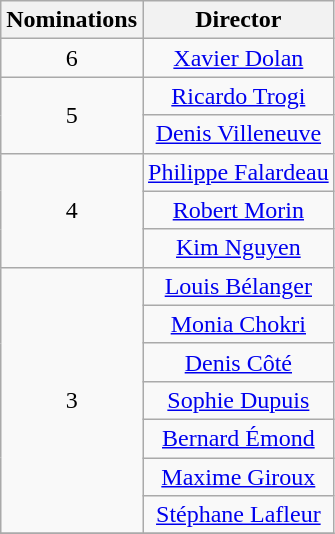<table class="wikitable" style="text-align:center;">
<tr>
<th scope="col" width="10">Nominations</th>
<th scope="col" align="center">Director</th>
</tr>
<tr>
<td rowspan="1" style="text-align:center;">6</td>
<td><a href='#'>Xavier Dolan</a></td>
</tr>
<tr>
<td rowspan="2" style="text-align:center;">5</td>
<td><a href='#'>Ricardo Trogi</a></td>
</tr>
<tr>
<td><a href='#'>Denis Villeneuve</a></td>
</tr>
<tr>
<td rowspan="3" style="text-align:center;">4</td>
<td><a href='#'>Philippe Falardeau</a></td>
</tr>
<tr>
<td><a href='#'>Robert Morin</a></td>
</tr>
<tr>
<td><a href='#'>Kim Nguyen</a></td>
</tr>
<tr>
<td rowspan="7" style="text-align:center;">3</td>
<td><a href='#'>Louis Bélanger</a></td>
</tr>
<tr>
<td><a href='#'>Monia Chokri</a></td>
</tr>
<tr>
<td><a href='#'>Denis Côté</a></td>
</tr>
<tr>
<td><a href='#'>Sophie Dupuis</a></td>
</tr>
<tr>
<td><a href='#'>Bernard Émond</a></td>
</tr>
<tr>
<td><a href='#'>Maxime Giroux</a></td>
</tr>
<tr>
<td><a href='#'>Stéphane Lafleur</a></td>
</tr>
<tr>
</tr>
</table>
